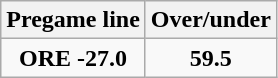<table class="wikitable">
<tr align="center">
<th style=>Pregame line</th>
<th style=>Over/under</th>
</tr>
<tr align="center">
<td><strong>ORE -27.0</strong></td>
<td><strong>59.5</strong></td>
</tr>
</table>
